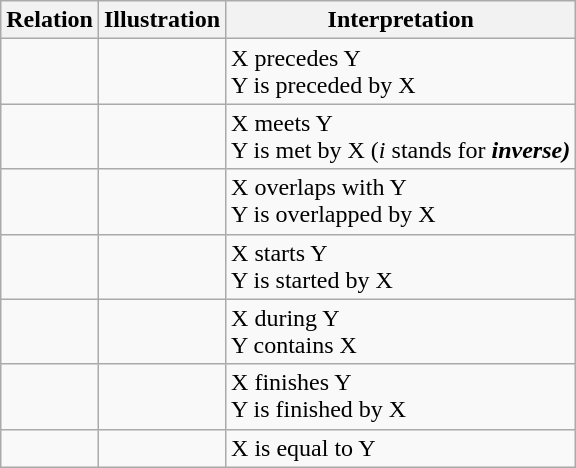<table class="wikitable">
<tr>
<th>Relation</th>
<th>Illustration</th>
<th>Interpretation</th>
</tr>
<tr>
<td><br></td>
<td></td>
<td>X precedes Y<br>Y is preceded by X</td>
</tr>
<tr>
<td><br></td>
<td></td>
<td>X meets Y<br>Y is met by X (<em>i</em> stands for <strong><em>i<strong>nverse<em>)</td>
</tr>
<tr>
<td><br></td>
<td></td>
<td>X overlaps with Y<br>Y is overlapped by X</td>
</tr>
<tr>
<td><br></td>
<td></td>
<td>X starts Y<br>Y is started by X</td>
</tr>
<tr>
<td><br></td>
<td></td>
<td>X during Y<br>Y contains X</td>
</tr>
<tr>
<td><br></td>
<td></td>
<td>X finishes Y<br>Y is finished by X</td>
</tr>
<tr>
<td></td>
<td></td>
<td>X is equal to Y</td>
</tr>
</table>
